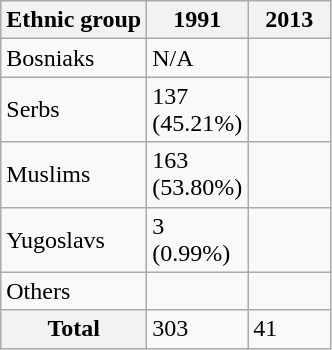<table class="wikitable" border="1">
<tr>
<th>Ethnic group</th>
<th style=width:3em>1991</th>
<th style=width:3em>2013</th>
</tr>
<tr>
<td>Bosniaks</td>
<td>N/A</td>
<td></td>
</tr>
<tr>
<td>Serbs</td>
<td>137 (45.21%)</td>
<td></td>
</tr>
<tr>
<td>Muslims</td>
<td>163 (53.80%)</td>
<td></td>
</tr>
<tr>
<td>Yugoslavs</td>
<td>3 (0.99%)</td>
<td></td>
</tr>
<tr>
<td>Others</td>
<td></td>
<td></td>
</tr>
<tr>
<th>Total</th>
<td>303</td>
<td>41</td>
</tr>
</table>
